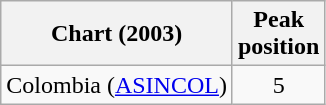<table class="wikitable">
<tr>
<th>Chart (2003)</th>
<th>Peak<br>position</th>
</tr>
<tr>
<td>Colombia (<a href='#'>ASINCOL</a>)</td>
<td align="center">5</td>
</tr>
</table>
